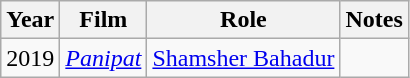<table class="wikitable">
<tr style="text-align:center;">
<th scope="col">Year</th>
<th scope="col">Film</th>
<th scope="col">Role</th>
<th class="unsortable" scope="col">Notes</th>
</tr>
<tr>
<td>2019</td>
<td><em><a href='#'>Panipat</a></em></td>
<td><a href='#'>Shamsher Bahadur</a></td>
<td></td>
</tr>
</table>
